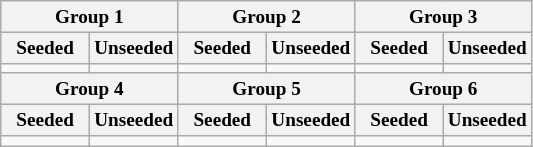<table class="wikitable" style="font-size:80%">
<tr>
<th colspan="2">Group 1</th>
<th colspan="2">Group 2</th>
<th colspan="2">Group 3</th>
</tr>
<tr>
<th width=16.7%>Seeded</th>
<th width=16.7%>Unseeded</th>
<th width=16.7%>Seeded</th>
<th width=16.7%>Unseeded</th>
<th width=16.6%>Seeded</th>
<th width=16.6%>Unseeded</th>
</tr>
<tr>
<td valign=top></td>
<td valign=top></td>
<td valign=top></td>
<td valign=top></td>
<td valign=top></td>
<td valign=top></td>
</tr>
<tr>
<th colspan="2">Group 4</th>
<th colspan="2">Group 5</th>
<th colspan="2">Group 6</th>
</tr>
<tr>
<th>Seeded</th>
<th>Unseeded</th>
<th>Seeded</th>
<th>Unseeded</th>
<th>Seeded</th>
<th>Unseeded</th>
</tr>
<tr>
<td valign=top></td>
<td valign=top></td>
<td valign=top></td>
<td valign=top></td>
<td valign=top></td>
<td valign=top></td>
</tr>
</table>
